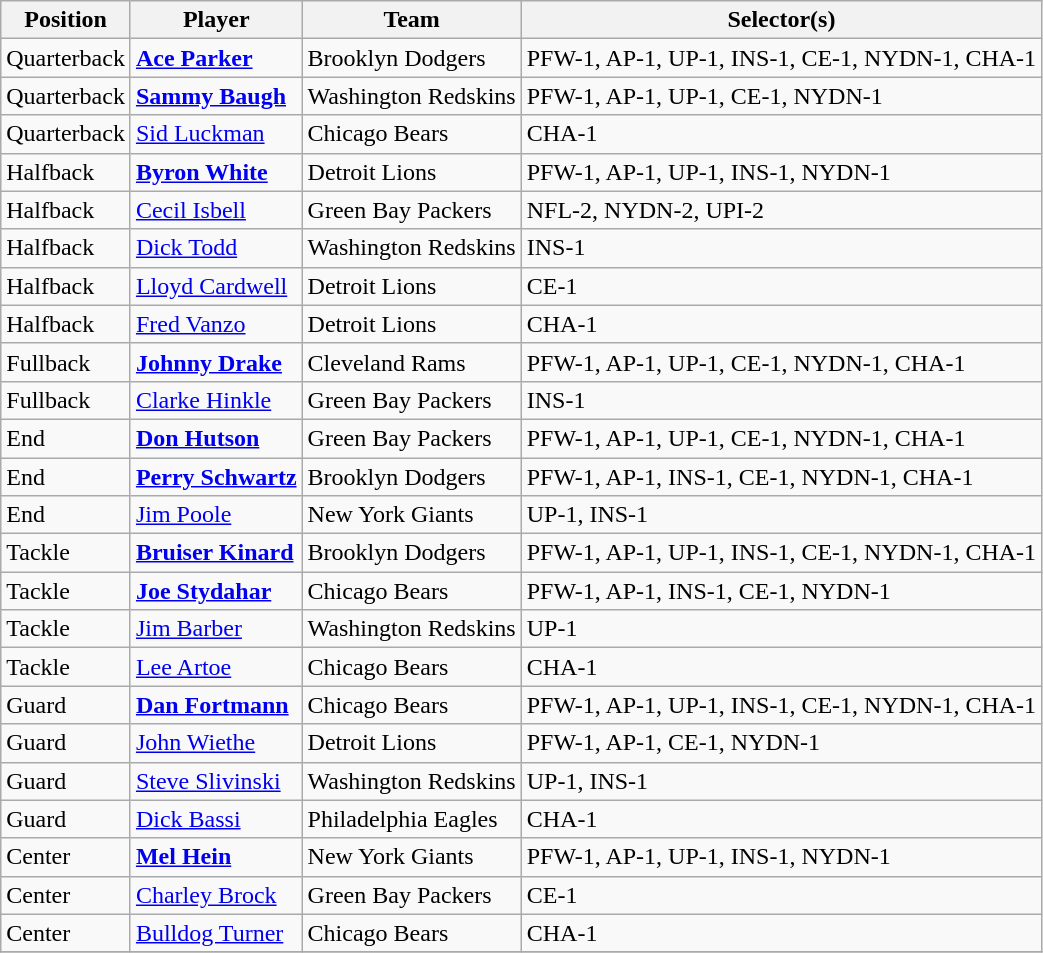<table class="wikitable" style="text-align:left;">
<tr>
<th>Position</th>
<th>Player</th>
<th>Team</th>
<th>Selector(s)</th>
</tr>
<tr>
<td>Quarterback</td>
<td><strong><a href='#'>Ace Parker</a></strong></td>
<td>Brooklyn Dodgers</td>
<td>PFW-1, AP-1, UP-1, INS-1, CE-1, NYDN-1, CHA-1</td>
</tr>
<tr>
<td>Quarterback</td>
<td><strong><a href='#'>Sammy Baugh</a></strong></td>
<td>Washington Redskins</td>
<td>PFW-1, AP-1, UP-1, CE-1, NYDN-1</td>
</tr>
<tr>
<td>Quarterback</td>
<td><a href='#'>Sid Luckman</a></td>
<td>Chicago Bears</td>
<td>CHA-1</td>
</tr>
<tr>
<td>Halfback</td>
<td><strong><a href='#'>Byron White</a></strong></td>
<td>Detroit Lions</td>
<td>PFW-1, AP-1, UP-1, INS-1, NYDN-1</td>
</tr>
<tr>
<td>Halfback</td>
<td><a href='#'>Cecil Isbell</a></td>
<td>Green Bay Packers</td>
<td>NFL-2, NYDN-2, UPI-2</td>
</tr>
<tr>
<td>Halfback</td>
<td><a href='#'>Dick Todd</a></td>
<td>Washington Redskins</td>
<td>INS-1</td>
</tr>
<tr>
<td>Halfback</td>
<td><a href='#'>Lloyd Cardwell</a></td>
<td>Detroit Lions</td>
<td>CE-1</td>
</tr>
<tr>
<td>Halfback</td>
<td><a href='#'>Fred Vanzo</a></td>
<td>Detroit Lions</td>
<td>CHA-1</td>
</tr>
<tr>
<td>Fullback</td>
<td><strong><a href='#'>Johnny Drake</a></strong></td>
<td>Cleveland Rams</td>
<td>PFW-1, AP-1, UP-1, CE-1, NYDN-1, CHA-1</td>
</tr>
<tr>
<td>Fullback</td>
<td><a href='#'>Clarke Hinkle</a></td>
<td>Green Bay Packers</td>
<td>INS-1</td>
</tr>
<tr>
<td>End</td>
<td><strong><a href='#'>Don Hutson</a></strong></td>
<td>Green Bay Packers</td>
<td>PFW-1, AP-1, UP-1, CE-1, NYDN-1, CHA-1</td>
</tr>
<tr>
<td>End</td>
<td><strong><a href='#'>Perry Schwartz</a></strong></td>
<td>Brooklyn Dodgers</td>
<td>PFW-1, AP-1, INS-1, CE-1, NYDN-1, CHA-1</td>
</tr>
<tr>
<td>End</td>
<td><a href='#'>Jim Poole</a></td>
<td>New York Giants</td>
<td>UP-1, INS-1</td>
</tr>
<tr>
<td>Tackle</td>
<td><strong><a href='#'>Bruiser Kinard</a></strong></td>
<td>Brooklyn Dodgers</td>
<td>PFW-1, AP-1, UP-1, INS-1, CE-1, NYDN-1, CHA-1</td>
</tr>
<tr>
<td>Tackle</td>
<td><strong><a href='#'>Joe Stydahar</a></strong></td>
<td>Chicago Bears</td>
<td>PFW-1, AP-1, INS-1, CE-1, NYDN-1</td>
</tr>
<tr>
<td>Tackle</td>
<td><a href='#'>Jim Barber</a></td>
<td>Washington Redskins</td>
<td>UP-1</td>
</tr>
<tr>
<td>Tackle</td>
<td><a href='#'>Lee Artoe</a></td>
<td>Chicago Bears</td>
<td>CHA-1</td>
</tr>
<tr>
<td>Guard</td>
<td><strong><a href='#'>Dan Fortmann</a></strong></td>
<td>Chicago Bears</td>
<td>PFW-1, AP-1, UP-1, INS-1, CE-1, NYDN-1, CHA-1</td>
</tr>
<tr>
<td>Guard</td>
<td><a href='#'>John Wiethe</a></td>
<td>Detroit Lions</td>
<td>PFW-1, AP-1, CE-1, NYDN-1</td>
</tr>
<tr>
<td>Guard</td>
<td><a href='#'>Steve Slivinski</a></td>
<td>Washington Redskins</td>
<td>UP-1, INS-1</td>
</tr>
<tr>
<td>Guard</td>
<td><a href='#'>Dick Bassi</a></td>
<td>Philadelphia Eagles</td>
<td>CHA-1</td>
</tr>
<tr>
<td>Center</td>
<td><strong><a href='#'>Mel Hein</a></strong></td>
<td>New York Giants</td>
<td>PFW-1, AP-1, UP-1, INS-1, NYDN-1</td>
</tr>
<tr>
<td>Center</td>
<td><a href='#'>Charley Brock</a></td>
<td>Green Bay Packers</td>
<td>CE-1</td>
</tr>
<tr>
<td>Center</td>
<td><a href='#'>Bulldog Turner</a></td>
<td>Chicago Bears</td>
<td>CHA-1</td>
</tr>
<tr>
</tr>
</table>
